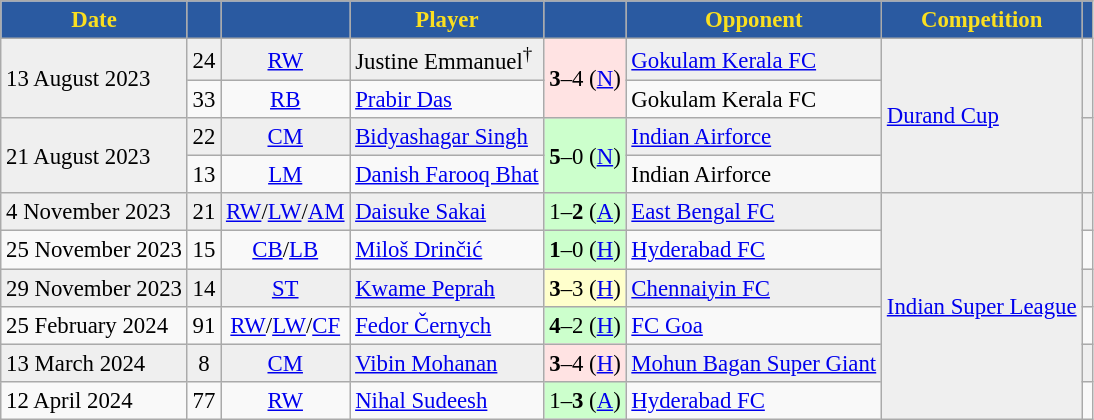<table class="wikitable sortable" style="text-align:left; font-size:95%;">
<tr>
<th style="background:#2A5AA1; color:#FADF20; text-align:center;">Date</th>
<th style="background:#2A5AA1; color:#FADF20; text-align:center;"></th>
<th style="background:#2A5AA1; color:#FADF20; text-align:center;"></th>
<th style="background:#2A5AA1; color:#FADF20; text-align:center;">Player</th>
<th style="background:#2A5AA1; color:#FADF20; text-align:center;"></th>
<th style="background:#2A5AA1; color:#FADF20; text-align:center;">Opponent</th>
<th style="background:#2A5AA1; color:#FADF20; text-align:center;">Competition</th>
<th style="background:#2A5AA1; color:#FADF20; text-align:center;" class="unsortable"></th>
</tr>
<tr bgcolor="#EFEFEF">
<td rowspan="2">13 August 2023</td>
<td style="text-align:center">24</td>
<td style="text-align:center"><a href='#'>RW</a></td>
<td> Justine Emmanuel<sup>†</sup></td>
<td rowspan="2" style="background:#FFE3E3; text-align:center"><strong>3</strong>–4 (<a href='#'>N</a>)</td>
<td><a href='#'>Gokulam Kerala FC</a></td>
<td rowspan="4"><a href='#'>Durand Cup</a></td>
<td rowspan="2"></td>
</tr>
<tr>
<td style="text-align:center">33</td>
<td style="text-align:center"><a href='#'>RB</a></td>
<td> <a href='#'>Prabir Das</a></td>
<td>Gokulam Kerala FC</td>
</tr>
<tr bgcolor="#EFEFEF">
<td rowspan="2">21 August 2023</td>
<td style="text-align:center">22</td>
<td style="text-align:center"><a href='#'>CM</a></td>
<td> <a href='#'>Bidyashagar Singh</a></td>
<td rowspan="2" style="background:#CCFFCC; text-align:center"><strong>5</strong>–0 (<a href='#'>N</a>)</td>
<td><a href='#'>Indian Airforce</a></td>
<td rowspan="2"></td>
</tr>
<tr>
<td style="text-align:center">13</td>
<td style="text-align:center"><a href='#'>LM</a></td>
<td> <a href='#'>Danish Farooq Bhat</a></td>
<td>Indian Airforce</td>
</tr>
<tr bgcolor="#EFEFEF">
<td>4 November 2023</td>
<td style="text-align:center">21</td>
<td style="text-align:center"><a href='#'>RW</a>/<a href='#'>LW</a>/<a href='#'>AM</a></td>
<td> <a href='#'>Daisuke Sakai</a></td>
<td style="background:#CCFFCC; text-align:center">1–<strong>2</strong> (<a href='#'>A</a>)</td>
<td><a href='#'>East Bengal FC</a></td>
<td rowspan="6"><a href='#'>Indian Super League</a></td>
<td></td>
</tr>
<tr>
<td>25 November 2023</td>
<td style="text-align:center">15</td>
<td style="text-align:center"><a href='#'>CB</a>/<a href='#'>LB</a></td>
<td> <a href='#'>Miloš Drinčić</a></td>
<td style="background:#CCFFCC; text-align:center"><strong>1</strong>–0 (<a href='#'>H</a>)</td>
<td><a href='#'>Hyderabad FC</a></td>
<td></td>
</tr>
<tr bgcolor="#EFEFEF">
<td>29 November 2023</td>
<td style="text-align:center">14</td>
<td style="text-align:center"><a href='#'>ST</a></td>
<td> <a href='#'>Kwame Peprah</a></td>
<td style="background:#FFFFCC; text-align:center"><strong>3</strong>–3 (<a href='#'>H</a>)</td>
<td><a href='#'>Chennaiyin FC</a></td>
<td></td>
</tr>
<tr>
<td>25 February 2024</td>
<td style="text-align:center">91</td>
<td style="text-align:center"><a href='#'>RW</a>/<a href='#'>LW</a>/<a href='#'>CF</a></td>
<td> <a href='#'>Fedor Černych</a></td>
<td style="background:#CCFFCC; text-align:center"><strong>4</strong>–2 (<a href='#'>H</a>)</td>
<td><a href='#'>FC Goa</a></td>
<td></td>
</tr>
<tr bgcolor="#EFEFEF">
<td>13 March 2024</td>
<td style="text-align:center">8</td>
<td style="text-align:center"><a href='#'>CM</a></td>
<td> <a href='#'>Vibin Mohanan</a></td>
<td style="background:#FFE3E3; text-align:center"><strong>3</strong>–4 (<a href='#'>H</a>)</td>
<td><a href='#'>Mohun Bagan Super Giant</a></td>
<td></td>
</tr>
<tr>
<td>12 April 2024</td>
<td style="text-align:center">77</td>
<td style="text-align:center"><a href='#'>RW</a></td>
<td> <a href='#'>Nihal Sudeesh</a></td>
<td style="background:#CCFFCC; text-align:center">1–<strong>3</strong> (<a href='#'>A</a>)</td>
<td><a href='#'>Hyderabad FC</a></td>
<td></td>
</tr>
</table>
